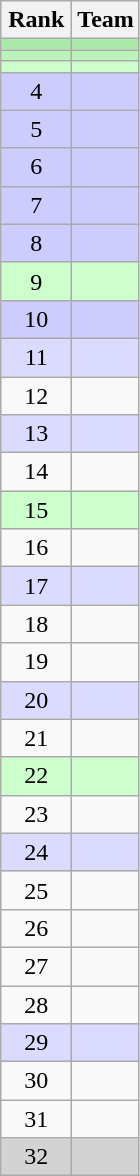<table class="wikitable">
<tr>
<th style="width: 40px;">Rank</th>
<th>Team</th>
</tr>
<tr style="background: #AAE9AA;">
<td style="text-align: center;"></td>
<td></td>
</tr>
<tr style="background: #BBF3BB;">
<td style="text-align: center;"></td>
<td></td>
</tr>
<tr style="background: #CCFFCC;">
<td style="text-align: center;"></td>
<td></td>
</tr>
<tr style="background: #CCCCFF;">
<td style="text-align: center;">4</td>
<td></td>
</tr>
<tr style="background: #CCCCFF;">
<td style="text-align: center;">5</td>
<td></td>
</tr>
<tr style="background: #CCCCFF;">
<td style="text-align: center;">6</td>
<td></td>
</tr>
<tr style="background: #CCCCFF;">
<td style="text-align: center;">7</td>
<td></td>
</tr>
<tr style="background: #CCCCFF;">
<td style="text-align: center;">8</td>
<td></td>
</tr>
<tr style="background: #CCFFCC;">
<td style="text-align: center;">9</td>
<td></td>
</tr>
<tr style="background: #CCCCFF;">
<td style="text-align: center;">10</td>
<td></td>
</tr>
<tr style="background: #DBDBFF;">
<td style="text-align: center;">11</td>
<td></td>
</tr>
<tr>
<td style="text-align: center;">12</td>
<td></td>
</tr>
<tr style="background: #DBDBFF;">
<td style="text-align: center;">13</td>
<td></td>
</tr>
<tr>
<td style="text-align: center;">14</td>
<td></td>
</tr>
<tr style="background: #CCFFCC;">
<td style="text-align: center;">15</td>
<td></td>
</tr>
<tr>
<td style="text-align: center;">16</td>
<td></td>
</tr>
<tr style="background: #DBDBFF;">
<td style="text-align: center;">17</td>
<td></td>
</tr>
<tr>
<td style="text-align: center;">18</td>
<td></td>
</tr>
<tr>
<td style="text-align: center;">19</td>
<td></td>
</tr>
<tr style="background: #DBDBFF;">
<td style="text-align: center;">20</td>
<td></td>
</tr>
<tr>
<td style="text-align: center;">21</td>
<td></td>
</tr>
<tr style="background: #CCFFCC;">
<td style="text-align: center;">22</td>
<td></td>
</tr>
<tr>
<td style="text-align: center;">23</td>
<td></td>
</tr>
<tr style="background: #DBDBFF;">
<td style="text-align: center;">24</td>
<td></td>
</tr>
<tr>
<td style="text-align: center;">25</td>
<td></td>
</tr>
<tr>
<td style="text-align: center;">26</td>
<td></td>
</tr>
<tr>
<td style="text-align: center;">27</td>
<td></td>
</tr>
<tr>
<td style="text-align: center;">28</td>
<td></td>
</tr>
<tr style="background: #DBDBFF;">
<td style="text-align: center;">29</td>
<td></td>
</tr>
<tr>
<td style="text-align: center;">30</td>
<td></td>
</tr>
<tr>
<td style="text-align: center;">31</td>
<td></td>
</tr>
<tr style="background: lightgrey;">
<td style="text-align: center;">32</td>
<td></td>
</tr>
</table>
